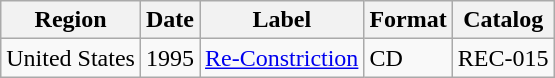<table class="wikitable">
<tr>
<th>Region</th>
<th>Date</th>
<th>Label</th>
<th>Format</th>
<th>Catalog</th>
</tr>
<tr>
<td>United States</td>
<td>1995</td>
<td><a href='#'>Re-Constriction</a></td>
<td>CD</td>
<td>REC-015</td>
</tr>
</table>
